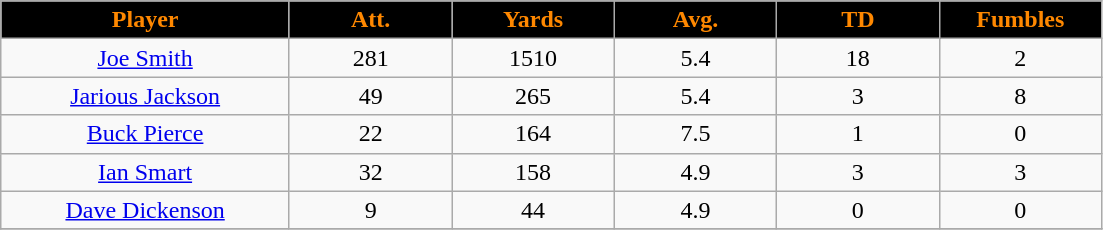<table class="wikitable sortable">
<tr>
<th style="background:black;color:#FF8800;" width="16%">Player</th>
<th style="background:black;color:#FF8800;" width="9%">Att.</th>
<th style="background:black;color:#FF8800;" width="9%">Yards</th>
<th style="background:black;color:#FF8800;" width="9%">Avg.</th>
<th style="background:black;color:#FF8800;" width="9%">TD</th>
<th style="background:black;color:#FF8800;" width="9%">Fumbles</th>
</tr>
<tr align="center">
<td><a href='#'>Joe Smith</a></td>
<td>281</td>
<td>1510</td>
<td>5.4</td>
<td>18</td>
<td>2</td>
</tr>
<tr align="center">
<td><a href='#'>Jarious Jackson</a></td>
<td>49</td>
<td>265</td>
<td>5.4</td>
<td>3</td>
<td>8</td>
</tr>
<tr align="center">
<td><a href='#'>Buck Pierce</a></td>
<td>22</td>
<td>164</td>
<td>7.5</td>
<td>1</td>
<td>0</td>
</tr>
<tr align="center">
<td><a href='#'>Ian Smart</a></td>
<td>32</td>
<td>158</td>
<td>4.9</td>
<td>3</td>
<td>3</td>
</tr>
<tr align="center">
<td><a href='#'>Dave Dickenson</a></td>
<td>9</td>
<td>44</td>
<td>4.9</td>
<td>0</td>
<td>0</td>
</tr>
<tr align="center">
</tr>
</table>
